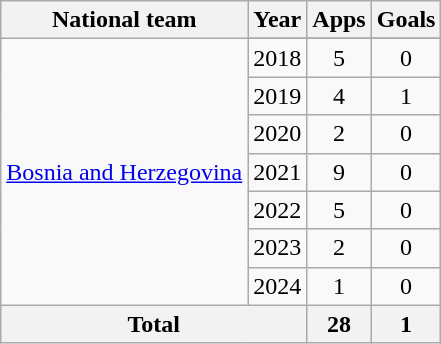<table class="wikitable" style="text-align:center">
<tr>
<th>National team</th>
<th>Year</th>
<th>Apps</th>
<th>Goals</th>
</tr>
<tr>
<td rowspan=8><a href='#'>Bosnia and Herzegovina</a></td>
</tr>
<tr>
<td>2018</td>
<td>5</td>
<td>0</td>
</tr>
<tr>
<td>2019</td>
<td>4</td>
<td>1</td>
</tr>
<tr>
<td>2020</td>
<td>2</td>
<td>0</td>
</tr>
<tr>
<td>2021</td>
<td>9</td>
<td>0</td>
</tr>
<tr>
<td>2022</td>
<td>5</td>
<td>0</td>
</tr>
<tr>
<td>2023</td>
<td>2</td>
<td>0</td>
</tr>
<tr>
<td>2024</td>
<td>1</td>
<td>0</td>
</tr>
<tr>
<th colspan=2>Total</th>
<th>28</th>
<th>1</th>
</tr>
</table>
